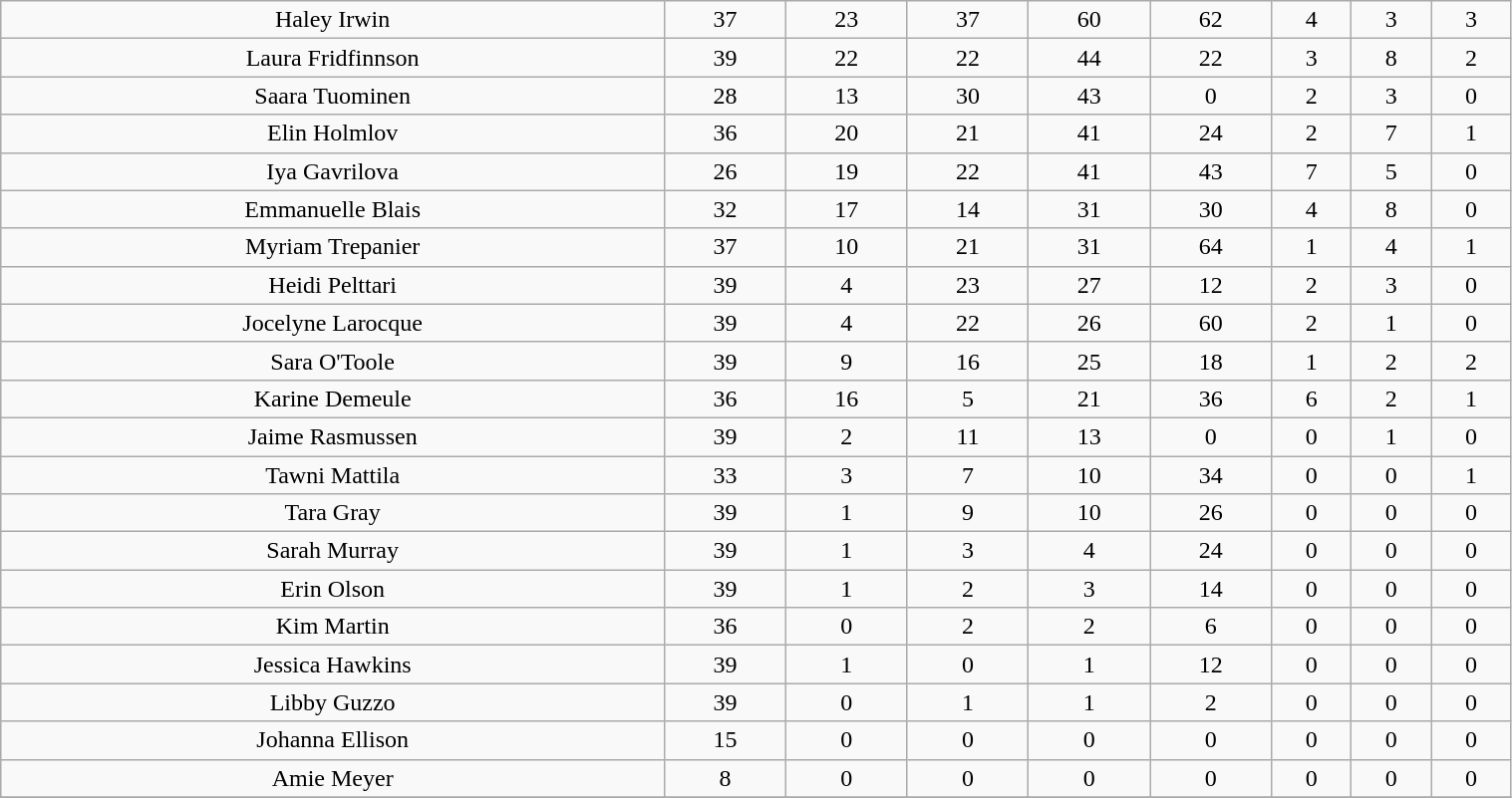<table class="wikitable" width="80%">
<tr align="center" bgcolor="">
<td>Haley Irwin</td>
<td>37</td>
<td>23</td>
<td>37</td>
<td>60</td>
<td>62</td>
<td>4</td>
<td>3</td>
<td>3</td>
</tr>
<tr align="center" bgcolor="">
<td>Laura Fridfinnson</td>
<td>39</td>
<td>22</td>
<td>22</td>
<td>44</td>
<td>22</td>
<td>3</td>
<td>8</td>
<td>2</td>
</tr>
<tr align="center" bgcolor="">
<td>Saara Tuominen</td>
<td>28</td>
<td>13</td>
<td>30</td>
<td>43</td>
<td>0</td>
<td>2</td>
<td>3</td>
<td>0</td>
</tr>
<tr align="center" bgcolor="">
<td>Elin Holmlov</td>
<td>36</td>
<td>20</td>
<td>21</td>
<td>41</td>
<td>24</td>
<td>2</td>
<td>7</td>
<td>1</td>
</tr>
<tr align="center" bgcolor="">
<td>Iya Gavrilova</td>
<td>26</td>
<td>19</td>
<td>22</td>
<td>41</td>
<td>43</td>
<td>7</td>
<td>5</td>
<td>0</td>
</tr>
<tr align="center" bgcolor="">
<td>Emmanuelle Blais</td>
<td>32</td>
<td>17</td>
<td>14</td>
<td>31</td>
<td>30</td>
<td>4</td>
<td>8</td>
<td>0</td>
</tr>
<tr align="center" bgcolor="">
<td>Myriam Trepanier</td>
<td>37</td>
<td>10</td>
<td>21</td>
<td>31</td>
<td>64</td>
<td>1</td>
<td>4</td>
<td>1</td>
</tr>
<tr align="center" bgcolor="">
<td>Heidi Pelttari</td>
<td>39</td>
<td>4</td>
<td>23</td>
<td>27</td>
<td>12</td>
<td>2</td>
<td>3</td>
<td>0</td>
</tr>
<tr align="center" bgcolor="">
<td>Jocelyne Larocque</td>
<td>39</td>
<td>4</td>
<td>22</td>
<td>26</td>
<td>60</td>
<td>2</td>
<td>1</td>
<td>0</td>
</tr>
<tr align="center" bgcolor="">
<td>Sara O'Toole</td>
<td>39</td>
<td>9</td>
<td>16</td>
<td>25</td>
<td>18</td>
<td>1</td>
<td>2</td>
<td>2</td>
</tr>
<tr align="center" bgcolor="">
<td>Karine Demeule</td>
<td>36</td>
<td>16</td>
<td>5</td>
<td>21</td>
<td>36</td>
<td>6</td>
<td>2</td>
<td>1</td>
</tr>
<tr align="center" bgcolor="">
<td>Jaime Rasmussen</td>
<td>39</td>
<td>2</td>
<td>11</td>
<td>13</td>
<td>0</td>
<td>0</td>
<td>1</td>
<td>0</td>
</tr>
<tr align="center" bgcolor="">
<td>Tawni Mattila</td>
<td>33</td>
<td>3</td>
<td>7</td>
<td>10</td>
<td>34</td>
<td>0</td>
<td>0</td>
<td>1</td>
</tr>
<tr align="center" bgcolor="">
<td>Tara Gray</td>
<td>39</td>
<td>1</td>
<td>9</td>
<td>10</td>
<td>26</td>
<td>0</td>
<td>0</td>
<td>0</td>
</tr>
<tr align="center" bgcolor="">
<td>Sarah Murray</td>
<td>39</td>
<td>1</td>
<td>3</td>
<td>4</td>
<td>24</td>
<td>0</td>
<td>0</td>
<td>0</td>
</tr>
<tr align="center" bgcolor="">
<td>Erin Olson</td>
<td>39</td>
<td>1</td>
<td>2</td>
<td>3</td>
<td>14</td>
<td>0</td>
<td>0</td>
<td>0</td>
</tr>
<tr align="center" bgcolor="">
<td>Kim Martin</td>
<td>36</td>
<td>0</td>
<td>2</td>
<td>2</td>
<td>6</td>
<td>0</td>
<td>0</td>
<td>0</td>
</tr>
<tr align="center" bgcolor="">
<td>Jessica Hawkins</td>
<td>39</td>
<td>1</td>
<td>0</td>
<td>1</td>
<td>12</td>
<td>0</td>
<td>0</td>
<td>0</td>
</tr>
<tr align="center" bgcolor="">
<td>Libby Guzzo</td>
<td>39</td>
<td>0</td>
<td>1</td>
<td>1</td>
<td>2</td>
<td>0</td>
<td>0</td>
<td>0</td>
</tr>
<tr align="center" bgcolor="">
<td>Johanna Ellison</td>
<td>15</td>
<td>0</td>
<td>0</td>
<td>0</td>
<td>0</td>
<td>0</td>
<td>0</td>
<td>0</td>
</tr>
<tr align="center" bgcolor="">
<td>Amie Meyer</td>
<td>8</td>
<td>0</td>
<td>0</td>
<td>0</td>
<td>0</td>
<td>0</td>
<td>0</td>
<td>0</td>
</tr>
<tr align="center" bgcolor="">
</tr>
</table>
